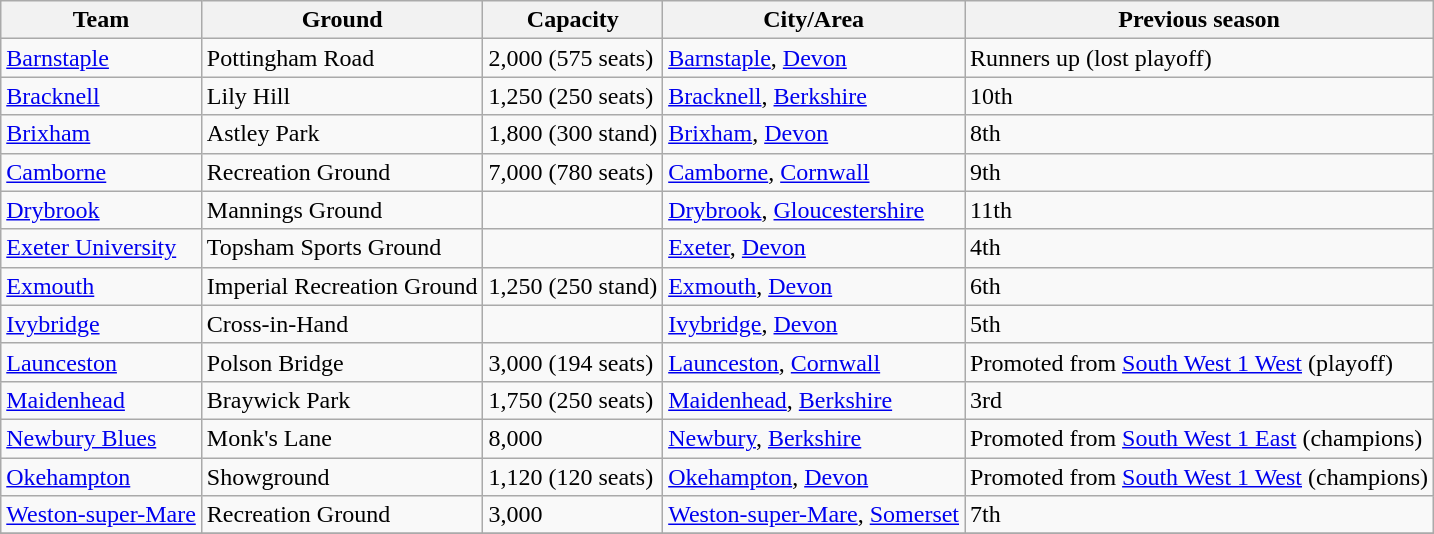<table class="wikitable sortable">
<tr>
<th>Team</th>
<th>Ground</th>
<th>Capacity</th>
<th>City/Area</th>
<th>Previous season</th>
</tr>
<tr>
<td><a href='#'>Barnstaple</a></td>
<td>Pottingham Road</td>
<td>2,000 (575 seats)</td>
<td><a href='#'>Barnstaple</a>, <a href='#'>Devon</a></td>
<td>Runners up (lost playoff)</td>
</tr>
<tr>
<td><a href='#'>Bracknell</a></td>
<td>Lily Hill</td>
<td>1,250 (250 seats)</td>
<td><a href='#'>Bracknell</a>, <a href='#'>Berkshire</a></td>
<td>10th</td>
</tr>
<tr>
<td><a href='#'>Brixham</a></td>
<td>Astley Park</td>
<td>1,800 (300 stand)</td>
<td><a href='#'>Brixham</a>, <a href='#'>Devon</a></td>
<td>8th</td>
</tr>
<tr>
<td><a href='#'>Camborne</a></td>
<td>Recreation Ground</td>
<td>7,000 (780 seats)</td>
<td><a href='#'>Camborne</a>, <a href='#'>Cornwall</a></td>
<td>9th</td>
</tr>
<tr>
<td><a href='#'>Drybrook</a></td>
<td>Mannings Ground</td>
<td></td>
<td><a href='#'>Drybrook</a>, <a href='#'>Gloucestershire</a></td>
<td>11th</td>
</tr>
<tr>
<td><a href='#'>Exeter University</a></td>
<td>Topsham Sports Ground</td>
<td></td>
<td><a href='#'>Exeter</a>, <a href='#'>Devon</a></td>
<td>4th</td>
</tr>
<tr>
<td><a href='#'>Exmouth</a></td>
<td>Imperial Recreation Ground</td>
<td>1,250 (250 stand)</td>
<td><a href='#'>Exmouth</a>, <a href='#'>Devon</a></td>
<td>6th</td>
</tr>
<tr>
<td><a href='#'>Ivybridge</a></td>
<td>Cross-in-Hand</td>
<td></td>
<td><a href='#'>Ivybridge</a>, <a href='#'>Devon</a></td>
<td>5th</td>
</tr>
<tr>
<td><a href='#'>Launceston</a></td>
<td>Polson Bridge</td>
<td>3,000 (194 seats)</td>
<td><a href='#'>Launceston</a>, <a href='#'>Cornwall</a></td>
<td>Promoted from <a href='#'>South West 1 West</a> (playoff)</td>
</tr>
<tr>
<td><a href='#'>Maidenhead</a></td>
<td>Braywick Park</td>
<td>1,750 (250 seats)</td>
<td><a href='#'>Maidenhead</a>, <a href='#'>Berkshire</a></td>
<td>3rd</td>
</tr>
<tr>
<td><a href='#'>Newbury Blues</a></td>
<td>Monk's Lane</td>
<td>8,000</td>
<td><a href='#'>Newbury</a>, <a href='#'>Berkshire</a></td>
<td>Promoted from <a href='#'>South West 1 East</a> (champions)</td>
</tr>
<tr>
<td><a href='#'>Okehampton</a></td>
<td>Showground</td>
<td>1,120 (120 seats)</td>
<td><a href='#'>Okehampton</a>, <a href='#'>Devon</a></td>
<td>Promoted from <a href='#'>South West 1 West</a> (champions)</td>
</tr>
<tr>
<td><a href='#'>Weston-super-Mare</a></td>
<td>Recreation Ground</td>
<td>3,000</td>
<td><a href='#'>Weston-super-Mare</a>, <a href='#'>Somerset</a></td>
<td>7th</td>
</tr>
<tr>
</tr>
</table>
